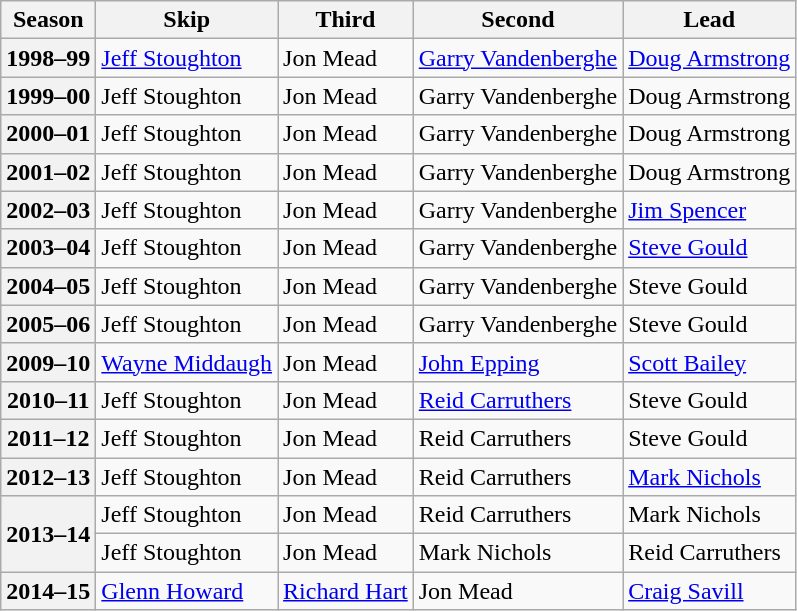<table class="wikitable">
<tr>
<th scope="col">Season</th>
<th scope="col">Skip</th>
<th scope="col">Third</th>
<th scope="col">Second</th>
<th scope="col">Lead</th>
</tr>
<tr>
<th scope="row">1998–99</th>
<td><a href='#'>Jeff Stoughton</a></td>
<td>Jon Mead</td>
<td><a href='#'>Garry Vandenberghe</a></td>
<td><a href='#'>Doug Armstrong</a></td>
</tr>
<tr>
<th scope="row">1999–00</th>
<td>Jeff Stoughton</td>
<td>Jon Mead</td>
<td>Garry Vandenberghe</td>
<td>Doug Armstrong</td>
</tr>
<tr>
<th scope="row">2000–01</th>
<td>Jeff Stoughton</td>
<td>Jon Mead</td>
<td>Garry Vandenberghe</td>
<td>Doug Armstrong</td>
</tr>
<tr>
<th scope="row">2001–02</th>
<td>Jeff Stoughton</td>
<td>Jon Mead</td>
<td>Garry Vandenberghe</td>
<td>Doug Armstrong</td>
</tr>
<tr>
<th scope="row">2002–03</th>
<td>Jeff Stoughton</td>
<td>Jon Mead</td>
<td>Garry Vandenberghe</td>
<td><a href='#'>Jim Spencer</a></td>
</tr>
<tr>
<th scope="row">2003–04</th>
<td>Jeff Stoughton</td>
<td>Jon Mead</td>
<td>Garry Vandenberghe</td>
<td><a href='#'>Steve Gould</a></td>
</tr>
<tr>
<th scope="row">2004–05</th>
<td>Jeff Stoughton</td>
<td>Jon Mead</td>
<td>Garry Vandenberghe</td>
<td>Steve Gould</td>
</tr>
<tr>
<th scope="row">2005–06</th>
<td>Jeff Stoughton</td>
<td>Jon Mead</td>
<td>Garry Vandenberghe</td>
<td>Steve Gould</td>
</tr>
<tr>
<th scope="row">2009–10</th>
<td><a href='#'>Wayne Middaugh</a></td>
<td>Jon Mead</td>
<td><a href='#'>John Epping</a></td>
<td><a href='#'>Scott Bailey</a></td>
</tr>
<tr>
<th scope="row">2010–11</th>
<td>Jeff Stoughton</td>
<td>Jon Mead</td>
<td><a href='#'>Reid Carruthers</a></td>
<td>Steve Gould</td>
</tr>
<tr>
<th scope="row">2011–12</th>
<td>Jeff Stoughton</td>
<td>Jon Mead</td>
<td>Reid Carruthers</td>
<td>Steve Gould</td>
</tr>
<tr>
<th scope="row">2012–13</th>
<td>Jeff Stoughton</td>
<td>Jon Mead</td>
<td>Reid Carruthers</td>
<td><a href='#'>Mark Nichols</a></td>
</tr>
<tr>
<th scope="row" rowspan=2>2013–14</th>
<td>Jeff Stoughton</td>
<td>Jon Mead</td>
<td>Reid Carruthers</td>
<td>Mark Nichols</td>
</tr>
<tr>
<td>Jeff Stoughton</td>
<td>Jon Mead</td>
<td>Mark Nichols</td>
<td>Reid Carruthers</td>
</tr>
<tr>
<th scope="row">2014–15</th>
<td><a href='#'>Glenn Howard</a></td>
<td><a href='#'>Richard Hart</a></td>
<td>Jon Mead</td>
<td><a href='#'>Craig Savill</a></td>
</tr>
</table>
